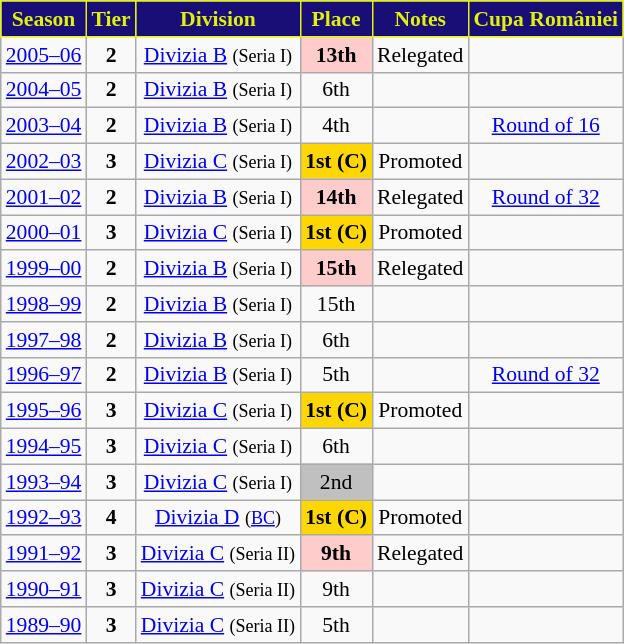<table class="wikitable" style="text-align:center; font-size:90%">
<tr>
<th style="background:#180e75;color:#e1f209;border:1px solid #e1f209;">Season</th>
<th style="background:#180e75;color:#e1f209;border:1px solid #e1f209;">Tier</th>
<th style="background:#180e75;color:#e1f209;border:1px solid #e1f209;">Division</th>
<th style="background:#180e75;color:#e1f209;border:1px solid #e1f209;">Place</th>
<th style="background:#180e75;color:#e1f209;border:1px solid #e1f209;">Notes</th>
<th style="background:#180e75;color:#e1f209;border:1px solid #e1f209;">Cupa României</th>
</tr>
<tr>
<td><a href='#'>2005–06</a></td>
<td><strong>2</strong></td>
<td><a href='#'>Divizia B</a> <small>(Seria I)</small></td>
<td align=center bgcolor=#FFCCCC><strong>13th</strong></td>
<td>Relegated</td>
<td></td>
</tr>
<tr>
<td><a href='#'>2004–05</a></td>
<td><strong>2</strong></td>
<td><a href='#'>Divizia B</a> <small>(Seria I)</small></td>
<td>6th</td>
<td></td>
<td></td>
</tr>
<tr>
<td><a href='#'>2003–04</a></td>
<td><strong>2</strong></td>
<td><a href='#'>Divizia B</a> <small>(Seria I)</small></td>
<td>4th</td>
<td></td>
<td><a href='#'>Round of 16</a></td>
</tr>
<tr>
<td><a href='#'>2002–03</a></td>
<td><strong>3</strong></td>
<td><a href='#'>Divizia C</a> <small>(Seria I)</small></td>
<td align=center bgcolor=gold><strong>1st</strong> <strong>(C)</strong></td>
<td>Promoted</td>
<td></td>
</tr>
<tr>
<td><a href='#'>2001–02</a></td>
<td><strong>2</strong></td>
<td><a href='#'>Divizia B</a> <small>(Seria I)</small></td>
<td align=center bgcolor=#FFCCCC><strong>14th</strong></td>
<td>Relegated</td>
<td><a href='#'>Round of 32</a></td>
</tr>
<tr>
<td><a href='#'>2000–01</a></td>
<td><strong>3</strong></td>
<td><a href='#'>Divizia C</a> <small>(Seria I)</small></td>
<td align=center bgcolor=gold><strong>1st</strong> <strong>(C)</strong></td>
<td>Promoted</td>
<td></td>
</tr>
<tr>
<td><a href='#'>1999–00</a></td>
<td><strong>2</strong></td>
<td><a href='#'>Divizia B</a> <small>(Seria I)</small></td>
<td align=center bgcolor=#FFCCCC><strong>15th</strong></td>
<td>Relegated</td>
<td></td>
</tr>
<tr>
<td><a href='#'>1998–99</a></td>
<td><strong>2</strong></td>
<td><a href='#'>Divizia B</a> <small>(Seria I)</small></td>
<td>15th</td>
<td></td>
<td></td>
</tr>
<tr>
<td><a href='#'>1997–98</a></td>
<td><strong>2</strong></td>
<td><a href='#'>Divizia B</a> <small>(Seria I)</small></td>
<td>6th</td>
<td></td>
<td></td>
</tr>
<tr>
<td><a href='#'>1996–97</a></td>
<td><strong>2</strong></td>
<td><a href='#'>Divizia B</a> <small>(Seria I)</small></td>
<td>5th</td>
<td></td>
<td><a href='#'>Round of 32</a></td>
</tr>
<tr>
<td><a href='#'>1995–96</a></td>
<td><strong>3</strong></td>
<td><a href='#'>Divizia C</a> <small>(Seria I)</small></td>
<td align=center bgcolor=gold><strong>1st</strong> <strong>(C)</strong></td>
<td>Promoted</td>
<td></td>
</tr>
<tr>
<td><a href='#'>1994–95</a></td>
<td><strong>3</strong></td>
<td><a href='#'>Divizia C</a> <small>(Seria I)</small></td>
<td>6th</td>
<td></td>
<td></td>
</tr>
<tr>
<td><a href='#'>1993–94</a></td>
<td><strong>3</strong></td>
<td><a href='#'>Divizia C</a> <small>(Seria I)</small></td>
<td align=center bgcolor=silver>2nd</td>
<td></td>
<td></td>
</tr>
<tr>
<td><a href='#'>1992–93</a></td>
<td><strong>4</strong></td>
<td><a href='#'>Divizia D</a> <small>(<a href='#'>BC</a>)</small></td>
<td align=center bgcolor=gold><strong>1st</strong> <strong>(C)</strong></td>
<td>Promoted</td>
<td></td>
</tr>
<tr>
<td><a href='#'>1991–92</a></td>
<td><strong>3</strong></td>
<td><a href='#'>Divizia C</a> <small>(Seria II)</small></td>
<td align=center bgcolor=#FFCCCC><strong>9th</strong></td>
<td>Relegated</td>
<td></td>
</tr>
<tr>
<td><a href='#'>1990–91</a></td>
<td><strong>3</strong></td>
<td><a href='#'>Divizia C</a> <small>(Seria II)</small></td>
<td>9th</td>
<td></td>
<td></td>
</tr>
<tr>
<td><a href='#'>1989–90</a></td>
<td><strong>3</strong></td>
<td><a href='#'>Divizia C</a> <small>(Seria II)</small></td>
<td>5th</td>
<td></td>
<td></td>
</tr>
</table>
